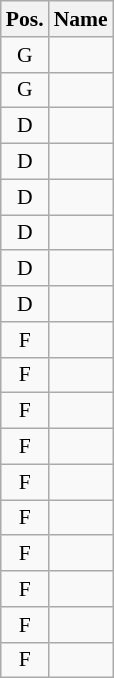<table class="wikitable sortable" style=font-size:90%;text-align:center>
<tr>
<th>Pos.</th>
<th>Name</th>
</tr>
<tr>
<td>G</td>
<td align=left></td>
</tr>
<tr>
<td>G</td>
<td align=left></td>
</tr>
<tr>
<td>D</td>
<td align=left></td>
</tr>
<tr>
<td>D</td>
<td align=left></td>
</tr>
<tr>
<td>D</td>
<td align=left></td>
</tr>
<tr>
<td>D</td>
<td align=left></td>
</tr>
<tr>
<td>D</td>
<td align=left></td>
</tr>
<tr>
<td>D</td>
<td align=left></td>
</tr>
<tr>
<td>F</td>
<td align=left></td>
</tr>
<tr>
<td>F</td>
<td align=left></td>
</tr>
<tr>
<td>F</td>
<td align=left></td>
</tr>
<tr>
<td>F</td>
<td align=left></td>
</tr>
<tr>
<td>F</td>
<td align=left></td>
</tr>
<tr>
<td>F</td>
<td align=left></td>
</tr>
<tr>
<td>F</td>
<td align=left></td>
</tr>
<tr>
<td>F</td>
<td align=left></td>
</tr>
<tr>
<td>F</td>
<td align=left></td>
</tr>
<tr>
<td>F</td>
<td align=left></td>
</tr>
</table>
